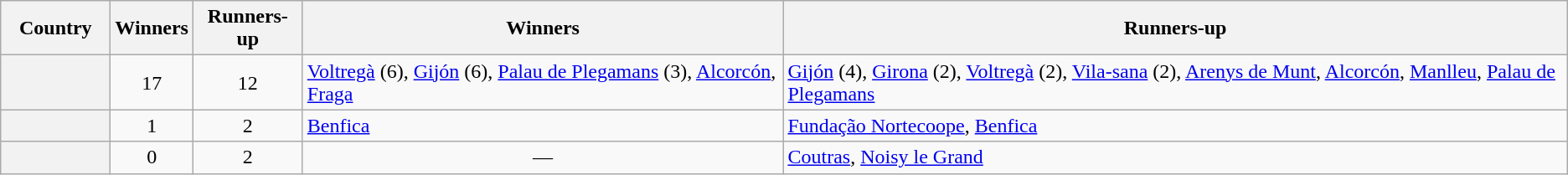<table class="wikitable sortable plainrowheaders">
<tr>
<th scope="col" width="80">Country</th>
<th scope="col">Winners</th>
<th scope="col">Runners-up</th>
<th scope="col" class="unsortable">Winners</th>
<th scope="col" class="unsortable">Runners-up</th>
</tr>
<tr>
<th scope="row"></th>
<td align="center">17</td>
<td align="center">12</td>
<td><a href='#'>Voltregà</a> (6), <a href='#'>Gijón</a> (6), <a href='#'>Palau de Plegamans</a> (3), <a href='#'>Alcorcón</a>, <a href='#'>Fraga</a></td>
<td><a href='#'>Gijón</a> (4), <a href='#'>Girona</a> (2), <a href='#'>Voltregà</a> (2), <a href='#'>Vila-sana</a> (2), <a href='#'>Arenys de Munt</a>, <a href='#'>Alcorcón</a>, <a href='#'>Manlleu</a>, <a href='#'>Palau de Plegamans</a></td>
</tr>
<tr>
<th scope="row"></th>
<td align="center">1</td>
<td align="center">2</td>
<td><a href='#'>Benfica</a></td>
<td><a href='#'>Fundação Nortecoope</a>, <a href='#'>Benfica</a></td>
</tr>
<tr>
<th scope="row"></th>
<td align="center">0</td>
<td align="center">2</td>
<td align="center">—</td>
<td><a href='#'>Coutras</a>, <a href='#'>Noisy le Grand</a></td>
</tr>
</table>
